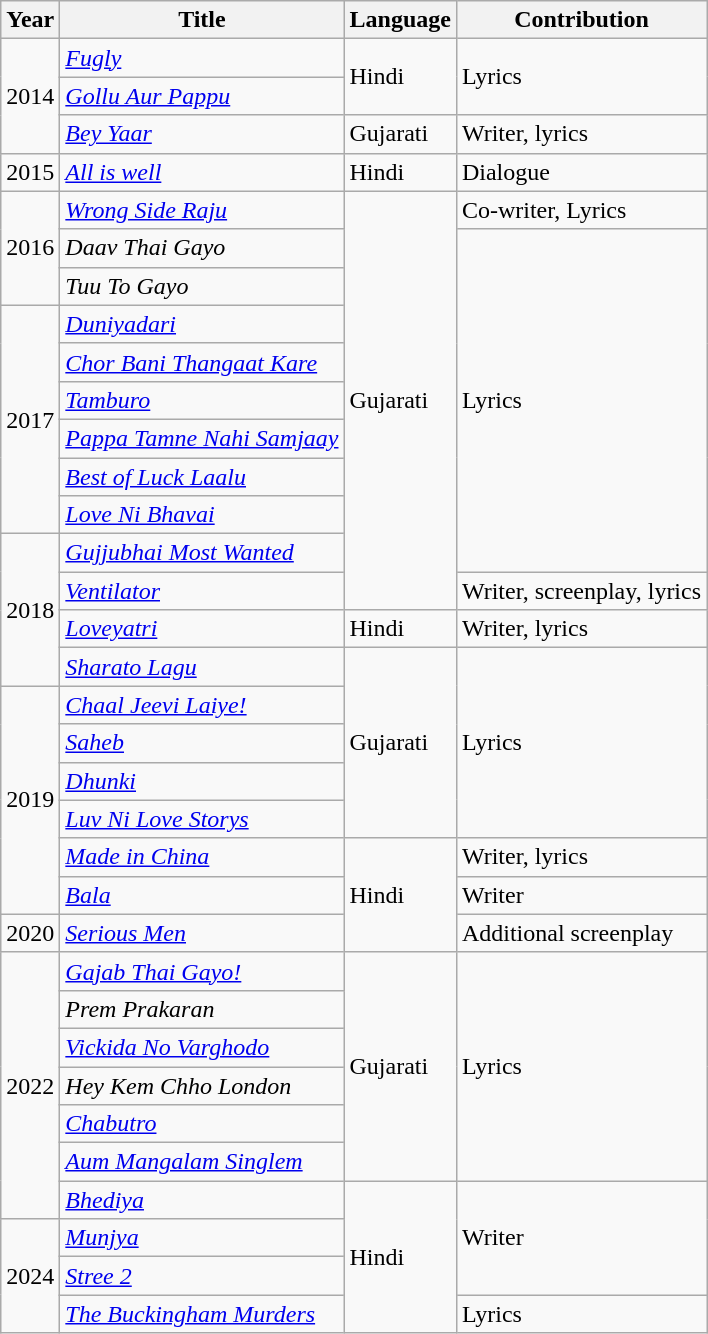<table class="wikitable">
<tr>
<th scope="col">Year</th>
<th scope="col">Title</th>
<th scope="col">Language</th>
<th scope="col">Contribution</th>
</tr>
<tr>
<td rowspan=3>2014</td>
<td><a href='#'><em>Fugly</em></a></td>
<td rowspan=2>Hindi</td>
<td rowspan=2>Lyrics</td>
</tr>
<tr>
<td><em><a href='#'>Gollu Aur Pappu</a></em></td>
</tr>
<tr>
<td><em><a href='#'>Bey Yaar</a></em></td>
<td>Gujarati</td>
<td>Writer, lyrics</td>
</tr>
<tr>
<td>2015</td>
<td><a href='#'><em>All is well</em></a></td>
<td>Hindi</td>
<td>Dialogue</td>
</tr>
<tr>
<td rowspan=3>2016</td>
<td><em><a href='#'>Wrong Side Raju</a></em></td>
<td rowspan=11>Gujarati</td>
<td>Co-writer, Lyrics</td>
</tr>
<tr>
<td><em>Daav Thai Gayo</em></td>
<td rowspan=9>Lyrics</td>
</tr>
<tr>
<td><em>Tuu To Gayo</em></td>
</tr>
<tr>
<td rowspan=6>2017</td>
<td><a href='#'><em>Duniyadari</em></a></td>
</tr>
<tr>
<td><em><a href='#'>Chor Bani Thangaat Kare</a></em></td>
</tr>
<tr>
<td><a href='#'><em>Tamburo</em></a></td>
</tr>
<tr>
<td><em><a href='#'>Pappa Tamne Nahi Samjaay</a></em></td>
</tr>
<tr>
<td><em><a href='#'>Best of Luck Laalu</a></em></td>
</tr>
<tr>
<td><em><a href='#'>Love Ni Bhavai</a></em></td>
</tr>
<tr>
<td rowspan=4>2018</td>
<td><a href='#'><em>Gujjubhai Most Wanted</em></a></td>
</tr>
<tr>
<td><a href='#'><em>Ventilator</em></a></td>
<td>Writer, screenplay, lyrics</td>
</tr>
<tr>
<td><em><a href='#'>Loveyatri</a></em></td>
<td>Hindi</td>
<td>Writer, lyrics</td>
</tr>
<tr>
<td><em><a href='#'>Sharato Lagu</a></em></td>
<td rowspan=5>Gujarati</td>
<td rowspan=5>Lyrics</td>
</tr>
<tr>
<td rowspan=6>2019</td>
<td><em><a href='#'>Chaal Jeevi Laiye!</a></em></td>
</tr>
<tr>
<td><a href='#'><em>Saheb</em></a></td>
</tr>
<tr>
<td><em><a href='#'>Dhunki</a></em></td>
</tr>
<tr>
<td><em><a href='#'>Luv Ni Love Storys</a></em></td>
</tr>
<tr>
<td><a href='#'><em>Made in China</em></a></td>
<td rowspan=3>Hindi</td>
<td>Writer, lyrics</td>
</tr>
<tr>
<td><a href='#'><em>Bala</em></a></td>
<td>Writer</td>
</tr>
<tr>
<td>2020</td>
<td><a href='#'><em>Serious Men</em></a></td>
<td>Additional screenplay</td>
</tr>
<tr>
<td rowspan=7>2022</td>
<td><em><a href='#'>Gajab Thai Gayo!</a></em></td>
<td rowspan=6>Gujarati</td>
<td rowspan=6>Lyrics</td>
</tr>
<tr>
<td><em>Prem Prakaran</em></td>
</tr>
<tr>
<td><em><a href='#'>Vickida No Varghodo</a></em></td>
</tr>
<tr>
<td><em>Hey Kem Chho London</em></td>
</tr>
<tr>
<td><a href='#'><em>Chabutro</em></a></td>
</tr>
<tr>
<td><em><a href='#'>Aum Mangalam Singlem</a></em></td>
</tr>
<tr>
<td><a href='#'><em>Bhediya</em></a></td>
<td rowspan="4">Hindi</td>
<td rowspan=3>Writer</td>
</tr>
<tr>
<td rowspan=3>2024</td>
<td><em><a href='#'>Munjya</a></em></td>
</tr>
<tr>
<td><em><a href='#'>Stree 2</a></em></td>
</tr>
<tr>
<td><em><a href='#'>The Buckingham Murders</a></em></td>
<td>Lyrics</td>
</tr>
</table>
